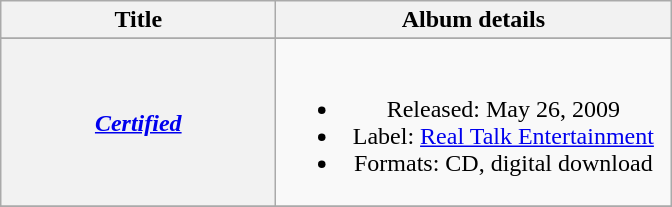<table class="wikitable plainrowheaders" style="text-align:center;">
<tr>
<th scope="col" rowspan="1" style="width:11em;">Title</th>
<th scope="col" rowspan="1" style="width:16em;">Album details</th>
</tr>
<tr>
</tr>
<tr>
<th scope="row"><em><a href='#'>Certified</a></em><br></th>
<td><br><ul><li>Released: May 26, 2009</li><li>Label: <a href='#'>Real Talk Entertainment</a></li><li>Formats: CD, digital download</li></ul></td>
</tr>
<tr>
</tr>
</table>
